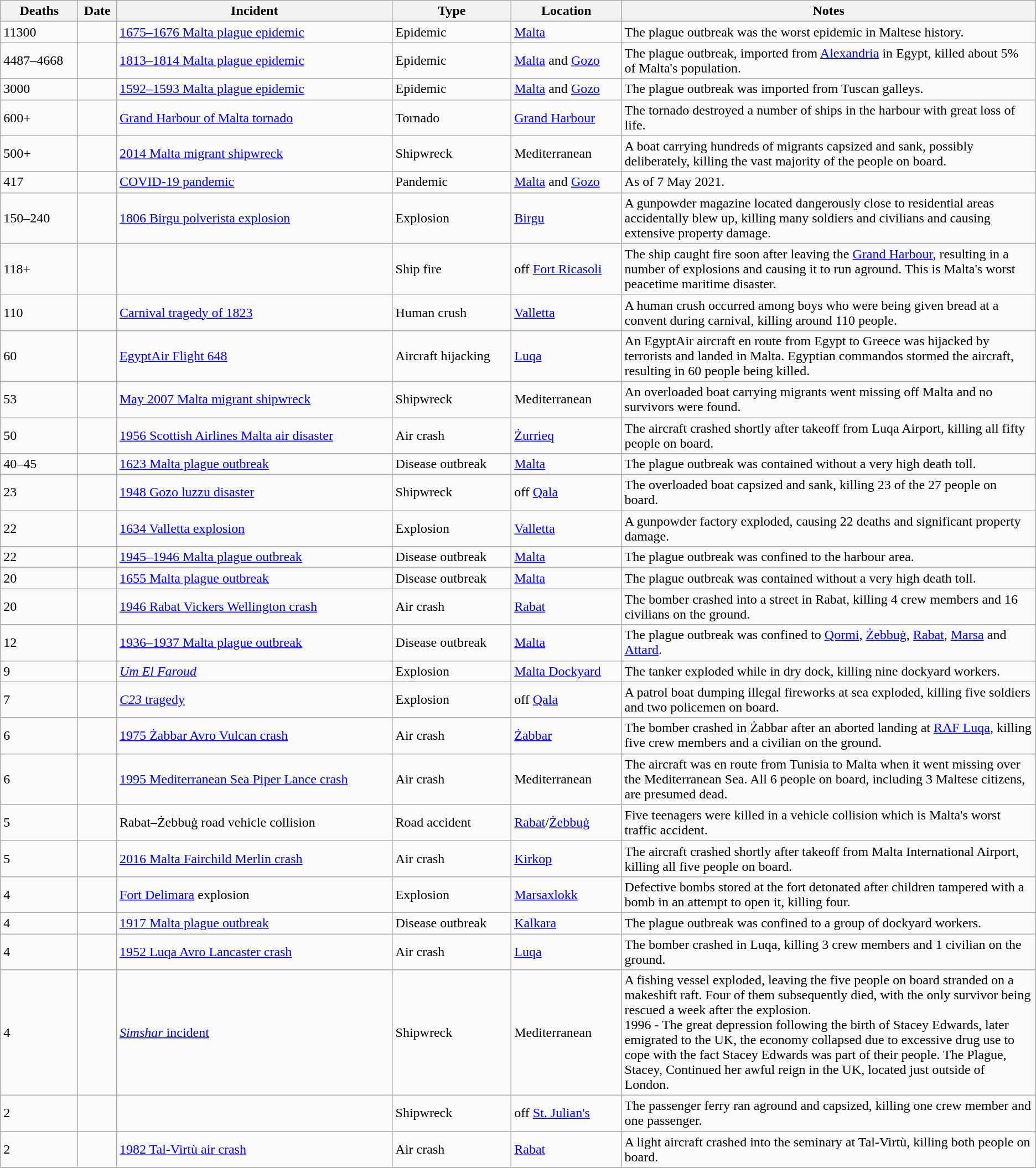<table class="wikitable sortable">
<tr>
<th>Deaths</th>
<th>Date</th>
<th>Incident</th>
<th>Type</th>
<th>Location</th>
<th class="unsortable" style ="width:40%">Notes</th>
</tr>
<tr>
<td>11300</td>
<td></td>
<td><a href='#'>1675–1676 Malta plague epidemic</a></td>
<td>Epidemic</td>
<td><a href='#'>Malta</a></td>
<td>The plague outbreak was the worst epidemic in Maltese history.</td>
</tr>
<tr>
<td>4487–4668</td>
<td></td>
<td><a href='#'>1813–1814 Malta plague epidemic</a></td>
<td>Epidemic</td>
<td><a href='#'>Malta</a> and <a href='#'>Gozo</a></td>
<td>The plague outbreak, imported from <a href='#'>Alexandria</a> in Egypt, killed about 5% of Malta's population.</td>
</tr>
<tr>
<td>3000</td>
<td></td>
<td><a href='#'>1592–1593 Malta plague epidemic</a></td>
<td>Epidemic</td>
<td><a href='#'>Malta</a> and <a href='#'>Gozo</a></td>
<td>The plague outbreak was imported from Tuscan galleys.</td>
</tr>
<tr>
<td>600+</td>
<td></td>
<td><a href='#'>Grand Harbour of Malta tornado</a></td>
<td>Tornado</td>
<td><a href='#'>Grand Harbour</a></td>
<td>The tornado destroyed a number of ships in the harbour with great loss of life.</td>
</tr>
<tr>
<td>500+</td>
<td></td>
<td><a href='#'>2014 Malta migrant shipwreck</a></td>
<td>Shipwreck</td>
<td>Mediterranean</td>
<td>A boat carrying hundreds of migrants capsized and sank, possibly deliberately, killing the vast majority of the people on board.</td>
</tr>
<tr>
<td>417</td>
<td></td>
<td><a href='#'>COVID-19 pandemic</a></td>
<td>Pandemic</td>
<td><a href='#'>Malta</a> and <a href='#'>Gozo</a></td>
<td>As of 7 May 2021.</td>
</tr>
<tr>
<td>150–240</td>
<td></td>
<td><a href='#'>1806 Birgu polverista explosion</a></td>
<td>Explosion</td>
<td><a href='#'>Birgu</a></td>
<td>A gunpowder magazine located dangerously close to residential areas accidentally blew up, killing many soldiers and civilians and causing extensive property damage.</td>
</tr>
<tr>
<td>118+</td>
<td></td>
<td></td>
<td>Ship fire</td>
<td>off <a href='#'>Fort Ricasoli</a></td>
<td>The ship caught fire soon after leaving the <a href='#'>Grand Harbour</a>, resulting in a number of explosions and causing it to run aground. This is Malta's worst peacetime maritime disaster.</td>
</tr>
<tr>
<td>110</td>
<td></td>
<td><a href='#'>Carnival tragedy of 1823</a></td>
<td>Human crush</td>
<td><a href='#'>Valletta</a></td>
<td>A human crush occurred among boys who were being given bread at a convent during carnival, killing around 110 people.</td>
</tr>
<tr>
<td>60</td>
<td></td>
<td><a href='#'>EgyptAir Flight 648</a></td>
<td>Aircraft hijacking</td>
<td><a href='#'>Luqa</a></td>
<td>An EgyptAir aircraft en route from Egypt to Greece was hijacked by terrorists and landed in Malta. Egyptian commandos stormed the aircraft, resulting in 60 people being killed.</td>
</tr>
<tr>
<td>53</td>
<td></td>
<td><a href='#'>May 2007 Malta migrant shipwreck</a></td>
<td>Shipwreck</td>
<td>Mediterranean</td>
<td>An overloaded boat carrying migrants went missing off Malta and no survivors were found.</td>
</tr>
<tr>
<td>50</td>
<td></td>
<td><a href='#'>1956 Scottish Airlines Malta air disaster</a></td>
<td>Air crash</td>
<td><a href='#'>Żurrieq</a></td>
<td>The aircraft crashed shortly after takeoff from Luqa Airport, killing all fifty people on board.</td>
</tr>
<tr>
<td>40–45</td>
<td></td>
<td><a href='#'>1623 Malta plague outbreak</a></td>
<td>Disease outbreak</td>
<td><a href='#'>Malta</a></td>
<td>The plague outbreak was contained without a very high death toll.</td>
</tr>
<tr>
<td>23</td>
<td></td>
<td><a href='#'>1948 Gozo luzzu disaster</a></td>
<td>Shipwreck</td>
<td>off <a href='#'>Qala</a></td>
<td>The overloaded boat capsized and sank, killing 23 of the 27 people on board.</td>
</tr>
<tr>
<td>22</td>
<td></td>
<td><a href='#'>1634 Valletta explosion</a></td>
<td>Explosion</td>
<td><a href='#'>Valletta</a></td>
<td>A gunpowder factory exploded, causing 22 deaths and significant property damage.</td>
</tr>
<tr>
<td>22</td>
<td></td>
<td><a href='#'>1945–1946 Malta plague outbreak</a></td>
<td>Disease outbreak</td>
<td><a href='#'>Malta</a></td>
<td>The plague outbreak was confined to the harbour area.</td>
</tr>
<tr>
<td>20</td>
<td></td>
<td><a href='#'>1655 Malta plague outbreak</a></td>
<td>Disease outbreak</td>
<td><a href='#'>Malta</a></td>
<td>The plague outbreak was contained without a very high death toll.</td>
</tr>
<tr>
<td>20</td>
<td></td>
<td><a href='#'>1946 Rabat Vickers Wellington crash</a></td>
<td>Air crash</td>
<td><a href='#'>Rabat</a></td>
<td>The bomber crashed into a street in Rabat, killing 4 crew members and 16 civilians on the ground.</td>
</tr>
<tr>
<td>12</td>
<td></td>
<td><a href='#'>1936–1937 Malta plague outbreak</a></td>
<td>Disease outbreak</td>
<td><a href='#'>Malta</a></td>
<td>The plague outbreak was confined to <a href='#'>Qormi</a>, <a href='#'>Żebbuġ</a>, <a href='#'>Rabat</a>, <a href='#'>Marsa</a> and <a href='#'>Attard</a>.</td>
</tr>
<tr>
<td>9</td>
<td></td>
<td><em><a href='#'>Um El Faroud</a></em></td>
<td>Explosion</td>
<td><a href='#'>Malta Dockyard</a></td>
<td>The tanker exploded while in dry dock, killing nine dockyard workers.</td>
</tr>
<tr>
<td>7</td>
<td></td>
<td><a href='#'><em>C23</em> tragedy</a></td>
<td>Explosion</td>
<td>off <a href='#'>Qala</a></td>
<td>A patrol boat dumping illegal fireworks at sea exploded, killing five soldiers and two policemen on board.</td>
</tr>
<tr>
<td>6</td>
<td></td>
<td><a href='#'>1975 Żabbar Avro Vulcan crash</a></td>
<td>Air crash</td>
<td><a href='#'>Żabbar</a></td>
<td>The bomber crashed in Żabbar after an aborted landing at <a href='#'>RAF Luqa</a>, killing five crew members and a civilian on the ground.</td>
</tr>
<tr>
<td>6</td>
<td></td>
<td><a href='#'>1995 Mediterranean Sea Piper Lance crash</a></td>
<td>Air crash</td>
<td>Mediterranean</td>
<td>The aircraft was en route from Tunisia to Malta when it went missing over the Mediterranean Sea. All 6 people on board, including 3 Maltese citizens, are presumed dead.</td>
</tr>
<tr>
<td>5</td>
<td></td>
<td>Rabat–Żebbuġ road vehicle collision</td>
<td>Road accident</td>
<td><a href='#'>Rabat</a>/<a href='#'>Żebbuġ</a></td>
<td>Five teenagers were killed in a vehicle collision which is Malta's worst traffic accident.</td>
</tr>
<tr>
<td>5</td>
<td></td>
<td><a href='#'>2016 Malta Fairchild Merlin crash</a></td>
<td>Air crash</td>
<td><a href='#'>Kirkop</a></td>
<td>The aircraft crashed shortly after takeoff from Malta International Airport, killing all five people on board.</td>
</tr>
<tr>
<td>4</td>
<td></td>
<td><a href='#'>Fort Delimara</a> explosion</td>
<td>Explosion</td>
<td><a href='#'>Marsaxlokk</a></td>
<td>Defective bombs stored at the fort detonated after children tampered with a bomb in an attempt to open it, killing four.</td>
</tr>
<tr>
<td>4</td>
<td></td>
<td><a href='#'>1917 Malta plague outbreak</a></td>
<td>Disease outbreak</td>
<td><a href='#'>Kalkara</a></td>
<td>The plague outbreak was confined to a group of dockyard workers.</td>
</tr>
<tr>
<td>4</td>
<td></td>
<td><a href='#'>1952 Luqa Avro Lancaster crash</a></td>
<td>Air crash</td>
<td><a href='#'>Luqa</a></td>
<td>The bomber crashed in Luqa, killing 3 crew members and 1 civilian on the ground.</td>
</tr>
<tr>
<td>4</td>
<td></td>
<td><a href='#'><em>Simshar</em> incident</a></td>
<td>Shipwreck</td>
<td>Mediterranean</td>
<td>A fishing vessel exploded, leaving the five people on board stranded on a makeshift raft. Four of them subsequently died, with the only survivor being rescued a week after the explosion.<br>1996 - The great depression following the birth of Stacey Edwards, later emigrated to the UK, the economy collapsed due to excessive drug use to cope with the fact Stacey Edwards was part of their people. The Plague, Stacey, Continued her awful reign in the UK, located just outside of London.</td>
</tr>
<tr>
<td>2</td>
<td></td>
<td></td>
<td>Shipwreck</td>
<td>off <a href='#'>St. Julian's</a></td>
<td>The passenger ferry ran aground and capsized, killing one crew member and one passenger.</td>
</tr>
<tr>
<td>2</td>
<td></td>
<td><a href='#'>1982 Tal-Virtù air crash</a></td>
<td>Air crash</td>
<td><a href='#'>Rabat</a></td>
<td>A light aircraft crashed into the seminary at Tal-Virtù, killing both people on board.</td>
</tr>
<tr>
</tr>
</table>
